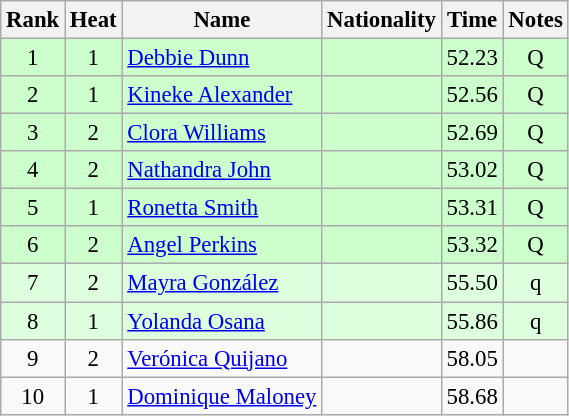<table class="wikitable sortable" style="text-align:center; font-size:95%">
<tr>
<th>Rank</th>
<th>Heat</th>
<th>Name</th>
<th>Nationality</th>
<th>Time</th>
<th>Notes</th>
</tr>
<tr bgcolor=ccffcc>
<td>1</td>
<td>1</td>
<td align=left><a href='#'>Debbie Dunn</a></td>
<td align=left></td>
<td>52.23</td>
<td>Q</td>
</tr>
<tr bgcolor=ccffcc>
<td>2</td>
<td>1</td>
<td align=left><a href='#'>Kineke Alexander</a></td>
<td align=left></td>
<td>52.56</td>
<td>Q</td>
</tr>
<tr bgcolor=ccffcc>
<td>3</td>
<td>2</td>
<td align=left><a href='#'>Clora Williams</a></td>
<td align=left></td>
<td>52.69</td>
<td>Q</td>
</tr>
<tr bgcolor=ccffcc>
<td>4</td>
<td>2</td>
<td align=left><a href='#'>Nathandra John</a></td>
<td align=left></td>
<td>53.02</td>
<td>Q</td>
</tr>
<tr bgcolor=ccffcc>
<td>5</td>
<td>1</td>
<td align=left><a href='#'>Ronetta Smith</a></td>
<td align=left></td>
<td>53.31</td>
<td>Q</td>
</tr>
<tr bgcolor=ccffcc>
<td>6</td>
<td>2</td>
<td align=left><a href='#'>Angel Perkins</a></td>
<td align=left></td>
<td>53.32</td>
<td>Q</td>
</tr>
<tr bgcolor=ddffdd>
<td>7</td>
<td>2</td>
<td align=left><a href='#'>Mayra González</a></td>
<td align=left></td>
<td>55.50</td>
<td>q</td>
</tr>
<tr bgcolor=ddffdd>
<td>8</td>
<td>1</td>
<td align=left><a href='#'>Yolanda Osana</a></td>
<td align=left></td>
<td>55.86</td>
<td>q</td>
</tr>
<tr>
<td>9</td>
<td>2</td>
<td align=left><a href='#'>Verónica Quijano</a></td>
<td align=left></td>
<td>58.05</td>
<td></td>
</tr>
<tr>
<td>10</td>
<td>1</td>
<td align=left><a href='#'>Dominique Maloney</a></td>
<td align=left></td>
<td>58.68</td>
<td></td>
</tr>
</table>
